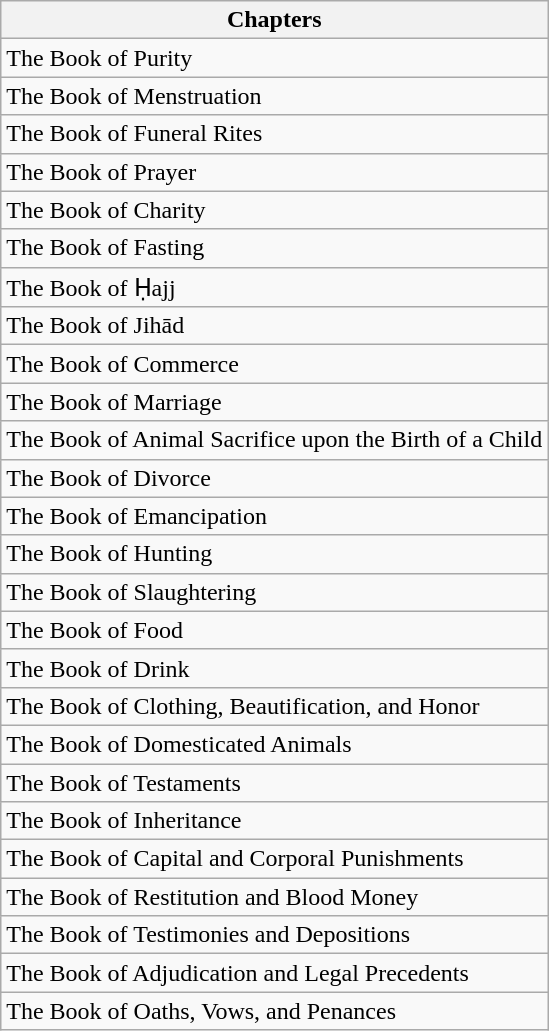<table class="wikitable">
<tr>
<th>Chapters</th>
</tr>
<tr>
<td>The Book of Purity</td>
</tr>
<tr>
<td>The Book of Menstruation</td>
</tr>
<tr>
<td>The Book of Funeral Rites</td>
</tr>
<tr>
<td>The Book of Prayer</td>
</tr>
<tr>
<td>The Book of Charity</td>
</tr>
<tr>
<td>The Book of Fasting</td>
</tr>
<tr>
<td>The Book of Ḥajj</td>
</tr>
<tr>
<td>The Book of Jihād</td>
</tr>
<tr>
<td>The Book of Commerce</td>
</tr>
<tr>
<td>The Book of Marriage</td>
</tr>
<tr>
<td>The Book of Animal Sacrifice upon the Birth of a Child</td>
</tr>
<tr>
<td>The Book of Divorce</td>
</tr>
<tr>
<td>The Book of Emancipation</td>
</tr>
<tr>
<td>The Book of Hunting</td>
</tr>
<tr>
<td>The Book of Slaughtering</td>
</tr>
<tr>
<td>The Book of Food</td>
</tr>
<tr>
<td>The Book of Drink</td>
</tr>
<tr>
<td>The Book of Clothing, Beautification, and Honor</td>
</tr>
<tr>
<td>The Book of Domesticated Animals</td>
</tr>
<tr>
<td>The Book of Testaments</td>
</tr>
<tr>
<td>The Book of Inheritance</td>
</tr>
<tr>
<td>The Book of Capital and Corporal Punishments</td>
</tr>
<tr>
<td>The Book of Restitution and Blood Money</td>
</tr>
<tr>
<td>The Book of Testimonies and Depositions</td>
</tr>
<tr>
<td>The Book of Adjudication and Legal Precedents</td>
</tr>
<tr>
<td>The Book of Oaths, Vows, and Penances</td>
</tr>
</table>
